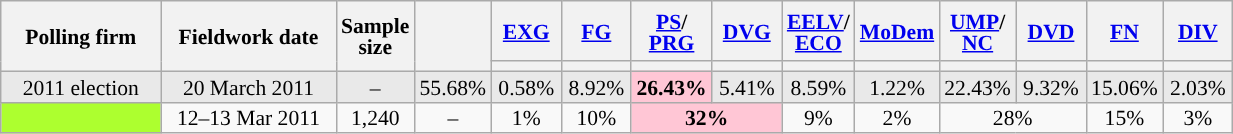<table class="wikitable sortable" style="text-align:center;font-size:90%;line-height:14px;">
<tr style="height:40px;">
<th style="width:100px;" rowspan="2">Polling firm</th>
<th style="width:110px;" rowspan="2">Fieldwork date</th>
<th style="width:35px;" rowspan="2">Sample<br>size</th>
<th style="width:30px;" rowspan="2"></th>
<th class="unsortable" style="width:40px;"><a href='#'>EXG</a></th>
<th class="unsortable" style="width:40px;"><a href='#'>FG</a></th>
<th class="unsortable" style="width:40px;"><a href='#'>PS</a>/<br><a href='#'>PRG</a></th>
<th class="unsortable" style="width:40px;"><a href='#'>DVG</a></th>
<th class="unsortable" style="width:40px;"><a href='#'>EELV</a>/<br><a href='#'>ECO</a></th>
<th class="unsortable" style="width:40px;"><a href='#'>MoDem</a></th>
<th class="unsortable" style="width:40px;"><a href='#'>UMP</a>/<br><a href='#'>NC</a></th>
<th class="unsortable" style="width:40px;"><a href='#'>DVD</a></th>
<th class="unsortable" style="width:40px;"><a href='#'>FN</a></th>
<th class="unsortable" style="width:40px;"><a href='#'>DIV</a></th>
</tr>
<tr>
<th style="color:inherit;background:"></th>
<th style="color:inherit;background:"></th>
<th style="color:inherit;background:"></th>
<th style="color:inherit;background:"></th>
<th style="color:inherit;background:"></th>
<th style="color:inherit;background:"></th>
<th style="color:inherit;background:"></th>
<th style="color:inherit;background:"></th>
<th style="color:inherit;background:"></th>
<th style="color:inherit;background:"></th>
</tr>
<tr style="background:#E9E9E9;">
<td>2011 election</td>
<td data-sort-value="2011-03-20">20 March 2011</td>
<td>–</td>
<td>55.68%</td>
<td>0.58%</td>
<td>8.92%</td>
<td style="background:#FFC6D5;"><strong>26.43%</strong></td>
<td>5.41%</td>
<td>8.59%</td>
<td>1.22%</td>
<td>22.43%</td>
<td>9.32%</td>
<td>15.06%</td>
<td>2.03%</td>
</tr>
<tr>
<td style="background:GreenYellow;"></td>
<td data-sort-value="2011-03-13">12–13 Mar 2011</td>
<td>1,240</td>
<td>–</td>
<td>1%</td>
<td>10%</td>
<td style="background:#FFC6D5;" colspan="2"><strong>32%</strong></td>
<td>9%</td>
<td>2%</td>
<td colspan="2">28%</td>
<td>15%</td>
<td>3%</td>
</tr>
</table>
